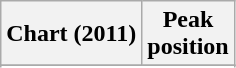<table class="wikitable sortable plainrowheaders" style="text-align:center">
<tr>
<th scope="col">Chart (2011)</th>
<th scope="col">Peak<br>position</th>
</tr>
<tr>
</tr>
<tr>
</tr>
</table>
